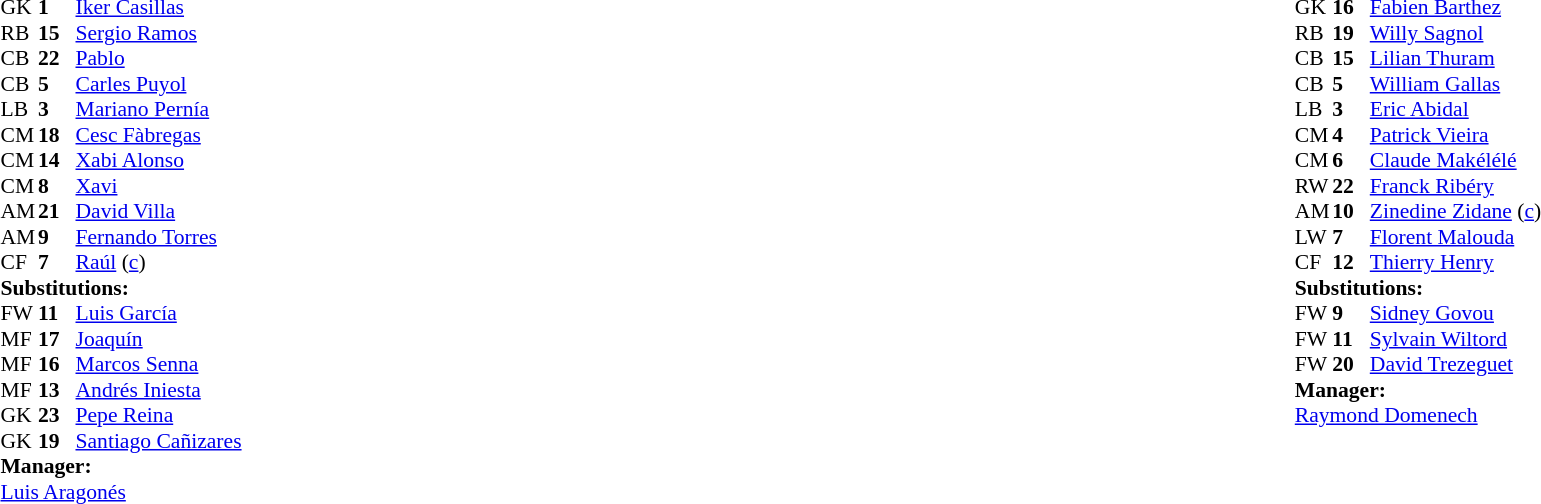<table width="100%">
<tr>
<td valign="top" width="40%"><br><table style="font-size: 90%" cellspacing="0" cellpadding="0">
<tr>
<th width="25"></th>
<th width="25"></th>
</tr>
<tr>
<td>GK</td>
<td><strong>1</strong></td>
<td><a href='#'>Iker Casillas</a></td>
</tr>
<tr>
<td>RB</td>
<td><strong>15</strong></td>
<td><a href='#'>Sergio Ramos</a></td>
</tr>
<tr>
<td>CB</td>
<td><strong>22</strong></td>
<td><a href='#'>Pablo</a></td>
</tr>
<tr>
<td>CB</td>
<td><strong>5</strong></td>
<td><a href='#'>Carles Puyol</a></td>
<td></td>
</tr>
<tr>
<td>LB</td>
<td><strong>3</strong></td>
<td><a href='#'>Mariano Pernía</a></td>
</tr>
<tr>
<td>CM</td>
<td><strong>18</strong></td>
<td><a href='#'>Cesc Fàbregas</a></td>
</tr>
<tr>
<td>CM</td>
<td><strong>14</strong></td>
<td><a href='#'>Xabi Alonso</a></td>
</tr>
<tr>
<td>CM</td>
<td><strong>8</strong></td>
<td><a href='#'>Xavi</a></td>
<td></td>
<td></td>
</tr>
<tr>
<td>AM</td>
<td><strong>21</strong></td>
<td><a href='#'>David Villa</a></td>
<td></td>
<td></td>
</tr>
<tr>
<td>AM</td>
<td><strong>9</strong></td>
<td><a href='#'>Fernando Torres</a></td>
</tr>
<tr>
<td>CF</td>
<td><strong>7</strong></td>
<td><a href='#'>Raúl</a> (<a href='#'>c</a>)</td>
<td></td>
<td></td>
</tr>
<tr>
<td colspan=3><strong>Substitutions:</strong></td>
</tr>
<tr>
<td>FW</td>
<td><strong>11</strong></td>
<td><a href='#'>Luis García</a></td>
<td></td>
<td></td>
</tr>
<tr>
<td>MF</td>
<td><strong>17</strong></td>
<td><a href='#'>Joaquín</a></td>
<td></td>
<td></td>
</tr>
<tr>
<td>MF</td>
<td><strong>16</strong></td>
<td><a href='#'>Marcos Senna</a></td>
<td></td>
<td></td>
</tr>
<tr>
<td>MF</td>
<td><strong>13</strong></td>
<td><a href='#'>Andrés Iniesta</a></td>
</tr>
<tr>
<td>GK</td>
<td><strong>23</strong></td>
<td><a href='#'>Pepe Reina</a></td>
</tr>
<tr>
<td>GK</td>
<td><strong>19</strong></td>
<td><a href='#'>Santiago Cañizares</a></td>
</tr>
<tr>
<td colspan=3><strong>Manager:</strong></td>
</tr>
<tr>
<td colspan="4"><a href='#'>Luis Aragonés</a></td>
</tr>
</table>
</td>
<td valign="top"></td>
<td valign="top" width="50%"><br><table style="font-size: 90%" cellspacing="0" cellpadding="0" align="center">
<tr>
<th width="25"></th>
<th width="25"></th>
</tr>
<tr>
<td>GK</td>
<td><strong>16</strong></td>
<td><a href='#'>Fabien Barthez</a></td>
</tr>
<tr>
<td>RB</td>
<td><strong>19</strong></td>
<td><a href='#'>Willy Sagnol</a></td>
</tr>
<tr>
<td>CB</td>
<td><strong>15</strong></td>
<td><a href='#'>Lilian Thuram</a></td>
</tr>
<tr>
<td>CB</td>
<td><strong>5</strong></td>
<td><a href='#'>William Gallas</a></td>
</tr>
<tr>
<td>LB</td>
<td><strong>3</strong></td>
<td><a href='#'>Eric Abidal</a></td>
</tr>
<tr>
<td>CM</td>
<td><strong>4</strong></td>
<td><a href='#'>Patrick Vieira</a></td>
<td></td>
</tr>
<tr>
<td>CM</td>
<td><strong>6</strong></td>
<td><a href='#'>Claude Makélélé</a></td>
</tr>
<tr>
<td>RW</td>
<td><strong>22</strong></td>
<td><a href='#'>Franck Ribéry</a></td>
<td></td>
</tr>
<tr>
<td>AM</td>
<td><strong>10</strong></td>
<td><a href='#'>Zinedine Zidane</a> (<a href='#'>c</a>)</td>
<td></td>
</tr>
<tr>
<td>LW</td>
<td><strong>7</strong></td>
<td><a href='#'>Florent Malouda</a></td>
<td></td>
<td></td>
</tr>
<tr>
<td>CF</td>
<td><strong>12</strong></td>
<td><a href='#'>Thierry Henry</a></td>
<td></td>
<td></td>
</tr>
<tr>
<td colspan=3><strong>Substitutions:</strong></td>
</tr>
<tr>
<td>FW</td>
<td><strong>9</strong></td>
<td><a href='#'>Sidney Govou</a></td>
<td></td>
<td></td>
</tr>
<tr>
<td>FW</td>
<td><strong>11</strong></td>
<td><a href='#'>Sylvain Wiltord</a></td>
<td></td>
<td></td>
</tr>
<tr>
<td>FW</td>
<td><strong>20</strong></td>
<td><a href='#'>David Trezeguet</a></td>
</tr>
<tr>
<td colspan=3><strong>Manager:</strong></td>
</tr>
<tr>
<td colspan="4"><a href='#'>Raymond Domenech</a></td>
</tr>
</table>
</td>
</tr>
</table>
